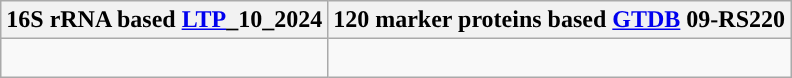<table class="wikitable">
<tr>
<th colspan=1>16S rRNA based <a href='#'>LTP</a>_10_2024</th>
<th colspan=1>120 marker proteins based <a href='#'>GTDB</a> 09-RS220</th>
</tr>
<tr>
<td style="vertical-align:top"><br></td>
<td><br></td>
</tr>
</table>
